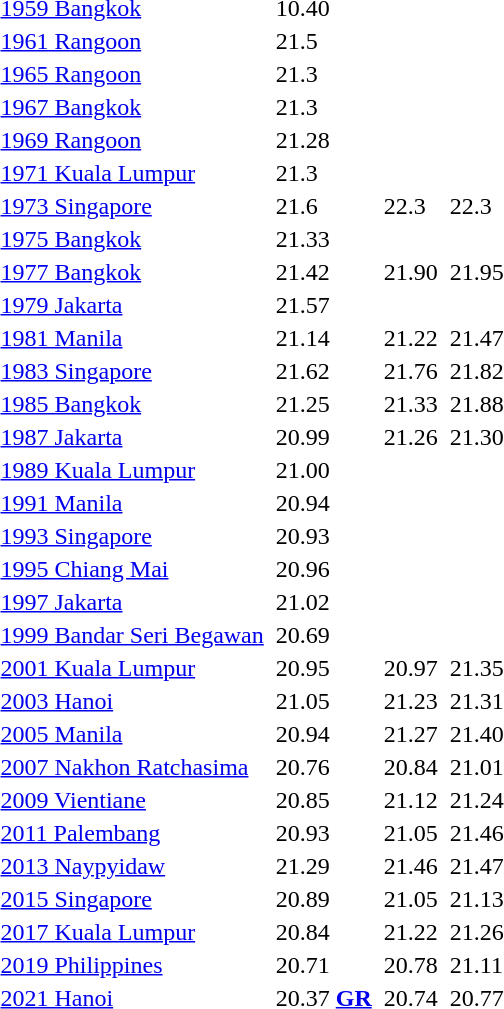<table>
<tr>
<td><a href='#'>1959 Bangkok</a></td>
<td></td>
<td>10.40</td>
<td></td>
<td></td>
<td></td>
<td></td>
</tr>
<tr>
<td><a href='#'>1961 Rangoon</a></td>
<td></td>
<td>21.5</td>
<td></td>
<td></td>
<td></td>
<td></td>
</tr>
<tr>
<td><a href='#'>1965 Rangoon</a></td>
<td></td>
<td>21.3</td>
<td></td>
<td></td>
<td></td>
<td></td>
</tr>
<tr>
<td><a href='#'>1967 Bangkok</a></td>
<td></td>
<td>21.3</td>
<td></td>
<td></td>
<td></td>
<td></td>
</tr>
<tr>
<td><a href='#'>1969 Rangoon</a></td>
<td></td>
<td>21.28</td>
<td></td>
<td></td>
<td></td>
<td></td>
</tr>
<tr>
<td><a href='#'>1971 Kuala Lumpur</a></td>
<td></td>
<td>21.3</td>
<td></td>
<td></td>
<td></td>
<td></td>
</tr>
<tr>
<td><a href='#'>1973 Singapore</a></td>
<td></td>
<td>21.6</td>
<td></td>
<td>22.3</td>
<td></td>
<td>22.3</td>
</tr>
<tr>
<td><a href='#'>1975 Bangkok</a></td>
<td></td>
<td>21.33</td>
<td></td>
<td></td>
<td></td>
<td></td>
</tr>
<tr>
<td><a href='#'>1977 Bangkok</a></td>
<td></td>
<td>21.42</td>
<td></td>
<td>21.90</td>
<td></td>
<td>21.95</td>
</tr>
<tr>
<td><a href='#'>1979 Jakarta</a></td>
<td></td>
<td>21.57</td>
<td></td>
<td></td>
<td></td>
<td></td>
</tr>
<tr>
<td><a href='#'>1981 Manila</a></td>
<td></td>
<td>21.14</td>
<td></td>
<td>21.22</td>
<td></td>
<td>21.47</td>
</tr>
<tr>
<td><a href='#'>1983 Singapore</a></td>
<td></td>
<td>21.62</td>
<td></td>
<td>21.76</td>
<td></td>
<td>21.82</td>
</tr>
<tr>
<td><a href='#'>1985 Bangkok</a></td>
<td></td>
<td>21.25</td>
<td></td>
<td>21.33</td>
<td></td>
<td>21.88</td>
</tr>
<tr>
<td><a href='#'>1987 Jakarta</a></td>
<td></td>
<td>20.99</td>
<td></td>
<td>21.26</td>
<td></td>
<td>21.30</td>
</tr>
<tr>
<td><a href='#'>1989 Kuala Lumpur</a></td>
<td></td>
<td>21.00</td>
<td></td>
<td></td>
<td></td>
<td></td>
</tr>
<tr>
<td><a href='#'>1991 Manila</a></td>
<td></td>
<td>20.94</td>
<td></td>
<td></td>
<td></td>
<td></td>
</tr>
<tr>
<td><a href='#'>1993 Singapore</a></td>
<td></td>
<td>20.93</td>
<td></td>
<td></td>
<td></td>
<td></td>
</tr>
<tr>
<td><a href='#'>1995 Chiang Mai</a></td>
<td></td>
<td>20.96</td>
<td></td>
<td></td>
<td></td>
<td></td>
</tr>
<tr>
<td><a href='#'>1997 Jakarta</a></td>
<td></td>
<td>21.02</td>
<td></td>
<td></td>
<td></td>
<td></td>
</tr>
<tr>
<td><a href='#'>1999 Bandar Seri Begawan</a></td>
<td></td>
<td>20.69</td>
<td></td>
<td></td>
<td></td>
<td></td>
</tr>
<tr>
<td><a href='#'>2001 Kuala Lumpur</a></td>
<td></td>
<td>20.95</td>
<td></td>
<td>20.97</td>
<td></td>
<td>21.35</td>
</tr>
<tr>
<td><a href='#'>2003 Hanoi</a></td>
<td></td>
<td>21.05</td>
<td></td>
<td>21.23</td>
<td></td>
<td>21.31</td>
</tr>
<tr>
<td><a href='#'>2005 Manila</a></td>
<td></td>
<td>20.94</td>
<td></td>
<td>21.27</td>
<td></td>
<td>21.40</td>
</tr>
<tr>
<td><a href='#'>2007 Nakhon Ratchasima</a></td>
<td></td>
<td>20.76</td>
<td></td>
<td>20.84</td>
<td></td>
<td>21.01</td>
</tr>
<tr>
<td><a href='#'>2009 Vientiane</a></td>
<td></td>
<td>20.85</td>
<td></td>
<td>21.12</td>
<td></td>
<td>21.24</td>
</tr>
<tr>
<td><a href='#'>2011 Palembang</a></td>
<td></td>
<td>20.93</td>
<td></td>
<td>21.05</td>
<td></td>
<td>21.46</td>
</tr>
<tr>
<td><a href='#'>2013 Naypyidaw</a></td>
<td></td>
<td>21.29</td>
<td></td>
<td>21.46</td>
<td></td>
<td>21.47</td>
</tr>
<tr>
<td><a href='#'>2015 Singapore</a></td>
<td></td>
<td>20.89</td>
<td></td>
<td>21.05</td>
<td></td>
<td>21.13</td>
</tr>
<tr>
<td><a href='#'>2017 Kuala Lumpur</a></td>
<td></td>
<td>20.84</td>
<td></td>
<td>21.22</td>
<td></td>
<td>21.26</td>
</tr>
<tr>
<td><a href='#'>2019 Philippines</a></td>
<td></td>
<td>20.71</td>
<td></td>
<td>20.78</td>
<td></td>
<td>21.11</td>
</tr>
<tr>
<td><a href='#'>2021 Hanoi</a></td>
<td></td>
<td>20.37 <strong><a href='#'>GR</a></strong></td>
<td></td>
<td>20.74</td>
<td></td>
<td>20.77</td>
</tr>
<tr>
</tr>
</table>
